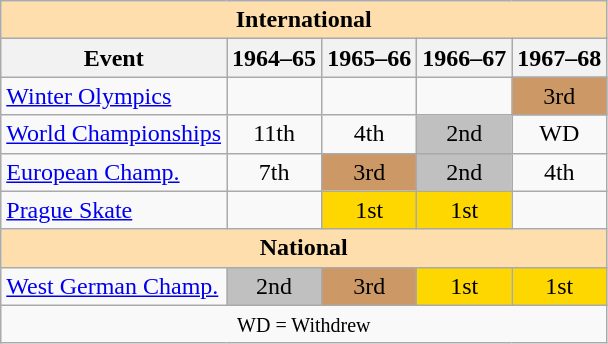<table class="wikitable" style="text-align:center">
<tr>
<th style="background-color: #ffdead; " colspan=5 align=center>International</th>
</tr>
<tr>
<th>Event</th>
<th>1964–65</th>
<th>1965–66</th>
<th>1966–67</th>
<th>1967–68</th>
</tr>
<tr>
<td align=left><a href='#'>Winter Olympics</a></td>
<td></td>
<td></td>
<td></td>
<td bgcolor=cc9966>3rd</td>
</tr>
<tr>
<td align=left><a href='#'>World Championships</a></td>
<td>11th</td>
<td>4th</td>
<td bgcolor=silver>2nd</td>
<td>WD</td>
</tr>
<tr>
<td align=left><a href='#'>European Champ.</a></td>
<td>7th</td>
<td bgcolor=cc9966>3rd</td>
<td bgcolor=silver>2nd</td>
<td>4th</td>
</tr>
<tr>
<td align=left><a href='#'>Prague Skate</a></td>
<td></td>
<td bgcolor=gold>1st</td>
<td bgcolor=gold>1st</td>
<td></td>
</tr>
<tr>
<th style="background-color: #ffdead; " colspan=5 align=center>National</th>
</tr>
<tr>
<td align=left><a href='#'>West German Champ.</a></td>
<td bgcolor=silver>2nd</td>
<td bgcolor=cc9966>3rd</td>
<td bgcolor=gold>1st</td>
<td bgcolor=gold>1st</td>
</tr>
<tr>
<td colspan=5 align=center><small> WD = Withdrew </small></td>
</tr>
</table>
